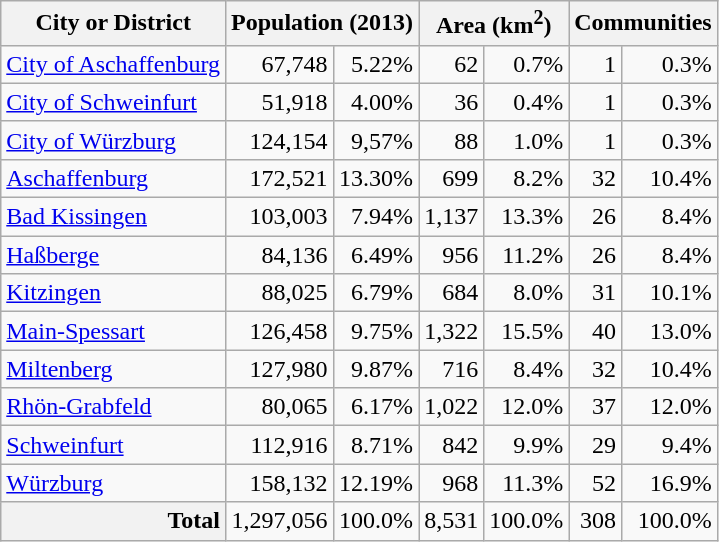<table class="wikitable">
<tr>
<th>City or District</th>
<th colspan=2>Population (2013)</th>
<th colspan=2>Area (km<sup>2</sup>)</th>
<th colspan=2>Communities</th>
</tr>
<tr>
<td><a href='#'>City of Aschaffenburg</a></td>
<td align=right>67,748</td>
<td align=right>5.22%</td>
<td align=right>62</td>
<td align=right>0.7%</td>
<td align=right>1</td>
<td align=right>0.3%</td>
</tr>
<tr>
<td><a href='#'>City of Schweinfurt</a></td>
<td align=right>51,918</td>
<td align=right>4.00%</td>
<td align=right>36</td>
<td align=right>0.4%</td>
<td align=right>1</td>
<td align=right>0.3%</td>
</tr>
<tr>
<td><a href='#'>City of Würzburg</a></td>
<td align=right>124,154</td>
<td align=right>9,57%</td>
<td align=right>88</td>
<td align=right>1.0%</td>
<td align=right>1</td>
<td align=right>0.3%</td>
</tr>
<tr>
<td><a href='#'>Aschaffenburg</a></td>
<td align=right>172,521</td>
<td align=right>13.30%</td>
<td align=right>699</td>
<td align=right>8.2%</td>
<td align=right>32</td>
<td align=right>10.4%</td>
</tr>
<tr>
<td><a href='#'>Bad Kissingen</a></td>
<td align=right>103,003</td>
<td align=right>7.94%</td>
<td align=right>1,137</td>
<td align=right>13.3%</td>
<td align=right>26</td>
<td align=right>8.4%</td>
</tr>
<tr>
<td><a href='#'>Haßberge</a></td>
<td align=right>84,136</td>
<td align=right>6.49%</td>
<td align=right>956</td>
<td align=right>11.2%</td>
<td align=right>26</td>
<td align=right>8.4%</td>
</tr>
<tr>
<td><a href='#'>Kitzingen</a></td>
<td align=right>88,025</td>
<td align=right>6.79%</td>
<td align=right>684</td>
<td align=right>8.0%</td>
<td align=right>31</td>
<td align=right>10.1%</td>
</tr>
<tr>
<td><a href='#'>Main-Spessart</a></td>
<td align=right>126,458</td>
<td align=right>9.75%</td>
<td align=right>1,322</td>
<td align=right>15.5%</td>
<td align=right>40</td>
<td align=right>13.0%</td>
</tr>
<tr>
<td><a href='#'>Miltenberg</a></td>
<td align=right>127,980</td>
<td align=right>9.87%</td>
<td align=right>716</td>
<td align=right>8.4%</td>
<td align=right>32</td>
<td align=right>10.4%</td>
</tr>
<tr>
<td><a href='#'>Rhön-Grabfeld</a></td>
<td align=right>80,065</td>
<td align=right>6.17%</td>
<td align=right>1,022</td>
<td align=right>12.0%</td>
<td align=right>37</td>
<td align=right>12.0%</td>
</tr>
<tr>
<td><a href='#'>Schweinfurt</a></td>
<td align=right>112,916</td>
<td align=right>8.71%</td>
<td align=right>842</td>
<td align=right>9.9%</td>
<td align=right>29</td>
<td align=right>9.4%</td>
</tr>
<tr>
<td><a href='#'>Würzburg</a></td>
<td align=right>158,132</td>
<td align=right>12.19%</td>
<td align=right>968</td>
<td align=right>11.3%</td>
<td align=right>52</td>
<td align=right>16.9%</td>
</tr>
<tr>
<th style="text-align: right;">Total</th>
<td align=right>1,297,056</td>
<td align=right>100.0%</td>
<td align=right>8,531</td>
<td align=right>100.0%</td>
<td align=right>308</td>
<td align=right>100.0%</td>
</tr>
</table>
